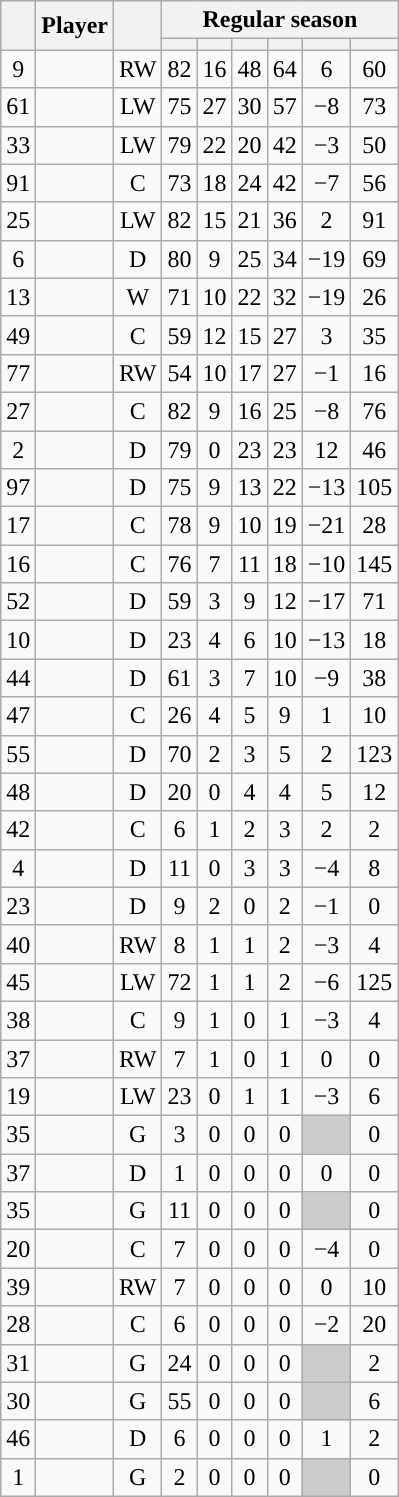<table class="wikitable sortable plainrowheaders" style="text-align:center;">
<tr>
<th scope="col" data-sort-type="number" rowspan="2"></th>
<th scope="col" rowspan="2">Player</th>
<th scope="col" rowspan="2"></th>
<th scope=colgroup colspan=6>Regular season</th>
</tr>
<tr>
<th scope="col" data-sort-type="number"></th>
<th scope="col" data-sort-type="number"></th>
<th scope="col" data-sort-type="number"></th>
<th scope="col" data-sort-type="number"></th>
<th scope="col" data-sort-type="number"></th>
<th scope="col" data-sort-type="number"></th>
</tr>
<tr>
<td scope="row">9</td>
<td align="left"></td>
<td>RW</td>
<td>82</td>
<td>16</td>
<td>48</td>
<td>64</td>
<td>6</td>
<td>60</td>
</tr>
<tr>
<td scope="row">61</td>
<td align="left"></td>
<td>LW</td>
<td>75</td>
<td>27</td>
<td>30</td>
<td>57</td>
<td>−8</td>
<td>73</td>
</tr>
<tr>
<td scope="row">33</td>
<td align="left"></td>
<td>LW</td>
<td>79</td>
<td>22</td>
<td>20</td>
<td>42</td>
<td>−3</td>
<td>50</td>
</tr>
<tr>
<td scope="row">91</td>
<td align="left"></td>
<td>C</td>
<td>73</td>
<td>18</td>
<td>24</td>
<td>42</td>
<td>−7</td>
<td>56</td>
</tr>
<tr>
<td scope="row">25</td>
<td align="left"></td>
<td>LW</td>
<td>82</td>
<td>15</td>
<td>21</td>
<td>36</td>
<td>2</td>
<td>91</td>
</tr>
<tr>
<td scope="row">6</td>
<td align="left"></td>
<td>D</td>
<td>80</td>
<td>9</td>
<td>25</td>
<td>34</td>
<td>−19</td>
<td>69</td>
</tr>
<tr>
<td scope="row">13</td>
<td align="left"></td>
<td>W</td>
<td>71</td>
<td>10</td>
<td>22</td>
<td>32</td>
<td>−19</td>
<td>26</td>
</tr>
<tr>
<td scope="row">49</td>
<td align="left"></td>
<td>C</td>
<td>59</td>
<td>12</td>
<td>15</td>
<td>27</td>
<td>3</td>
<td>35</td>
</tr>
<tr>
<td scope="row">77</td>
<td align="left"></td>
<td>RW</td>
<td>54</td>
<td>10</td>
<td>17</td>
<td>27</td>
<td>−1</td>
<td>16</td>
</tr>
<tr>
<td scope="row">27</td>
<td align="left"></td>
<td>C</td>
<td>82</td>
<td>9</td>
<td>16</td>
<td>25</td>
<td>−8</td>
<td>76</td>
</tr>
<tr>
<td scope="row">2</td>
<td align="left"></td>
<td>D</td>
<td>79</td>
<td>0</td>
<td>23</td>
<td>23</td>
<td>12</td>
<td>46</td>
</tr>
<tr>
<td scope="row">97</td>
<td align="left"></td>
<td>D</td>
<td>75</td>
<td>9</td>
<td>13</td>
<td>22</td>
<td>−13</td>
<td>105</td>
</tr>
<tr>
<td scope="row">17</td>
<td align="left"></td>
<td>C</td>
<td>78</td>
<td>9</td>
<td>10</td>
<td>19</td>
<td>−21</td>
<td>28</td>
</tr>
<tr>
<td scope="row">16</td>
<td align="left"></td>
<td>C</td>
<td>76</td>
<td>7</td>
<td>11</td>
<td>18</td>
<td>−10</td>
<td>145</td>
</tr>
<tr>
<td scope="row">52</td>
<td align="left"></td>
<td>D</td>
<td>59</td>
<td>3</td>
<td>9</td>
<td>12</td>
<td>−17</td>
<td>71</td>
</tr>
<tr>
<td scope="row">10</td>
<td align="left"></td>
<td>D</td>
<td>23</td>
<td>4</td>
<td>6</td>
<td>10</td>
<td>−13</td>
<td>18</td>
</tr>
<tr>
<td scope="row">44</td>
<td align="left"></td>
<td>D</td>
<td>61</td>
<td>3</td>
<td>7</td>
<td>10</td>
<td>−9</td>
<td>38</td>
</tr>
<tr>
<td scope="row">47</td>
<td align="left"></td>
<td>C</td>
<td>26</td>
<td>4</td>
<td>5</td>
<td>9</td>
<td>1</td>
<td>10</td>
</tr>
<tr>
<td scope="row">55</td>
<td align="left"></td>
<td>D</td>
<td>70</td>
<td>2</td>
<td>3</td>
<td>5</td>
<td>2</td>
<td>123</td>
</tr>
<tr>
<td scope="row">48</td>
<td align="left"></td>
<td>D</td>
<td>20</td>
<td>0</td>
<td>4</td>
<td>4</td>
<td>5</td>
<td>12</td>
</tr>
<tr>
<td scope="row">42</td>
<td align="left"></td>
<td>C</td>
<td>6</td>
<td>1</td>
<td>2</td>
<td>3</td>
<td>2</td>
<td>2</td>
</tr>
<tr>
<td scope="row">4</td>
<td align="left"></td>
<td>D</td>
<td>11</td>
<td>0</td>
<td>3</td>
<td>3</td>
<td>−4</td>
<td>8</td>
</tr>
<tr>
<td scope="row">23</td>
<td align="left"></td>
<td>D</td>
<td>9</td>
<td>2</td>
<td>0</td>
<td>2</td>
<td>−1</td>
<td>0</td>
</tr>
<tr>
<td scope="row">40</td>
<td align="left"></td>
<td>RW</td>
<td>8</td>
<td>1</td>
<td>1</td>
<td>2</td>
<td>−3</td>
<td>4</td>
</tr>
<tr>
<td scope="row">45</td>
<td align="left"></td>
<td>LW</td>
<td>72</td>
<td>1</td>
<td>1</td>
<td>2</td>
<td>−6</td>
<td>125</td>
</tr>
<tr>
<td scope="row">38</td>
<td align="left"></td>
<td>C</td>
<td>9</td>
<td>1</td>
<td>0</td>
<td>1</td>
<td>−3</td>
<td>4</td>
</tr>
<tr>
<td scope="row">37</td>
<td align="left"></td>
<td>RW</td>
<td>7</td>
<td>1</td>
<td>0</td>
<td>1</td>
<td>0</td>
<td>0</td>
</tr>
<tr>
<td scope="row">19</td>
<td align="left"></td>
<td>LW</td>
<td>23</td>
<td>0</td>
<td>1</td>
<td>1</td>
<td>−3</td>
<td>6</td>
</tr>
<tr>
<td scope="row">35</td>
<td align="left"></td>
<td>G</td>
<td>3</td>
<td>0</td>
<td>0</td>
<td>0</td>
<td style="background:#ccc"></td>
<td>0</td>
</tr>
<tr>
<td scope="row">37</td>
<td align="left"></td>
<td>D</td>
<td>1</td>
<td>0</td>
<td>0</td>
<td>0</td>
<td>0</td>
<td>0</td>
</tr>
<tr>
<td scope="row">35</td>
<td align="left"></td>
<td>G</td>
<td>11</td>
<td>0</td>
<td>0</td>
<td>0</td>
<td style="background:#ccc"></td>
<td>0</td>
</tr>
<tr>
<td scope="row">20</td>
<td align="left"></td>
<td>C</td>
<td>7</td>
<td>0</td>
<td>0</td>
<td>0</td>
<td>−4</td>
<td>0</td>
</tr>
<tr>
<td scope="row">39</td>
<td align="left"></td>
<td>RW</td>
<td>7</td>
<td>0</td>
<td>0</td>
<td>0</td>
<td>0</td>
<td>10</td>
</tr>
<tr>
<td scope="row">28</td>
<td align="left"></td>
<td>C</td>
<td>6</td>
<td>0</td>
<td>0</td>
<td>0</td>
<td>−2</td>
<td>20</td>
</tr>
<tr>
<td scope="row">31</td>
<td align="left"></td>
<td>G</td>
<td>24</td>
<td>0</td>
<td>0</td>
<td>0</td>
<td style="background:#ccc"></td>
<td>2</td>
</tr>
<tr>
<td scope="row">30</td>
<td align="left"></td>
<td>G</td>
<td>55</td>
<td>0</td>
<td>0</td>
<td>0</td>
<td style="background:#ccc"></td>
<td>6</td>
</tr>
<tr>
<td scope="row">46</td>
<td align="left"></td>
<td>D</td>
<td>6</td>
<td>0</td>
<td>0</td>
<td>0</td>
<td>1</td>
<td>2</td>
</tr>
<tr>
<td scope="row">1</td>
<td align="left"></td>
<td>G</td>
<td>2</td>
<td>0</td>
<td>0</td>
<td>0</td>
<td style="background:#ccc"></td>
<td>0</td>
</tr>
</table>
